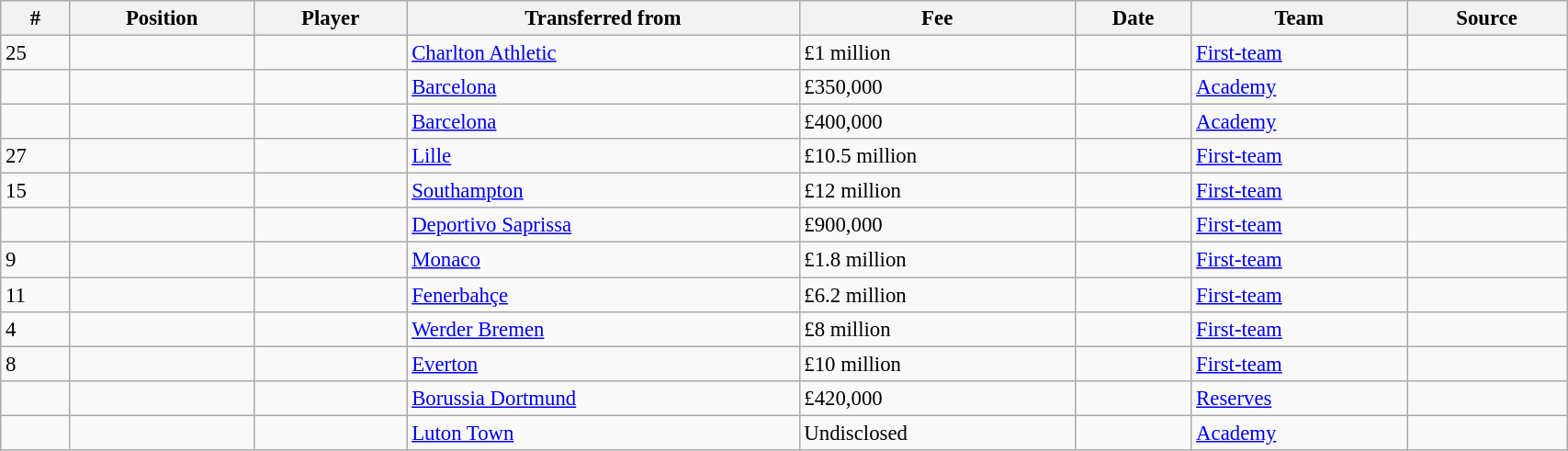<table width=90% class="wikitable sortable" style="text-align:center; font-size:95%; text-align:left">
<tr>
<th>#</th>
<th>Position</th>
<th>Player</th>
<th>Transferred from</th>
<th>Fee</th>
<th>Date</th>
<th>Team</th>
<th>Source</th>
</tr>
<tr>
<td>25</td>
<td></td>
<td></td>
<td> <a href='#'>Charlton Athletic</a></td>
<td>£1 million</td>
<td></td>
<td><a href='#'>First-team</a></td>
<td></td>
</tr>
<tr>
<td></td>
<td></td>
<td></td>
<td> <a href='#'>Barcelona</a></td>
<td>£350,000</td>
<td></td>
<td><a href='#'>Academy</a></td>
<td></td>
</tr>
<tr>
<td></td>
<td></td>
<td></td>
<td> <a href='#'>Barcelona</a></td>
<td>£400,000</td>
<td></td>
<td><a href='#'>Academy</a></td>
<td></td>
</tr>
<tr>
<td>27</td>
<td></td>
<td></td>
<td> <a href='#'>Lille</a></td>
<td>£10.5 million</td>
<td></td>
<td><a href='#'>First-team</a></td>
<td></td>
</tr>
<tr>
<td>15</td>
<td></td>
<td></td>
<td> <a href='#'>Southampton</a></td>
<td>£12 million</td>
<td></td>
<td><a href='#'>First-team</a></td>
<td></td>
</tr>
<tr>
<td></td>
<td></td>
<td></td>
<td> <a href='#'>Deportivo Saprissa</a></td>
<td>£900,000</td>
<td></td>
<td><a href='#'>First-team</a></td>
<td></td>
</tr>
<tr>
<td>9</td>
<td></td>
<td></td>
<td> <a href='#'>Monaco</a></td>
<td>£1.8 million</td>
<td></td>
<td><a href='#'>First-team</a></td>
<td></td>
</tr>
<tr>
<td>11</td>
<td></td>
<td></td>
<td> <a href='#'>Fenerbahçe</a></td>
<td>£6.2 million</td>
<td></td>
<td><a href='#'>First-team</a></td>
<td></td>
</tr>
<tr>
<td>4</td>
<td></td>
<td></td>
<td> <a href='#'>Werder Bremen</a></td>
<td>£8 million</td>
<td></td>
<td><a href='#'>First-team</a></td>
<td></td>
</tr>
<tr>
<td>8</td>
<td></td>
<td></td>
<td> <a href='#'>Everton</a></td>
<td>£10 million</td>
<td></td>
<td><a href='#'>First-team</a></td>
<td></td>
</tr>
<tr>
<td></td>
<td></td>
<td></td>
<td> <a href='#'>Borussia Dortmund</a></td>
<td>£420,000</td>
<td></td>
<td><a href='#'>Reserves</a></td>
<td></td>
</tr>
<tr>
<td></td>
<td></td>
<td></td>
<td> <a href='#'>Luton Town</a></td>
<td>Undisclosed</td>
<td></td>
<td><a href='#'>Academy</a></td>
<td></td>
</tr>
</table>
